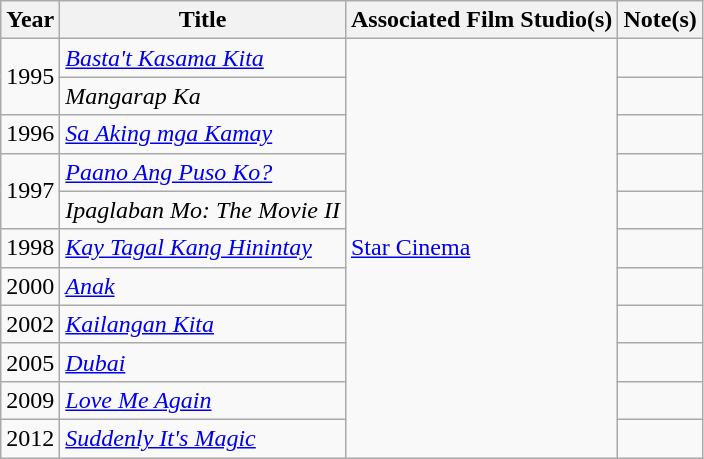<table class="wikitable">
<tr>
<th>Year</th>
<th>Title</th>
<th>Associated Film Studio(s)</th>
<th>Note(s)</th>
</tr>
<tr>
<td rowspan=2>1995</td>
<td><em><a href='#'>Basta't Kasama Kita</a></em></td>
<td rowspan=11><a href='#'>Star Cinema</a></td>
<td></td>
</tr>
<tr>
<td><em>Mangarap Ka</em></td>
<td></td>
</tr>
<tr>
<td>1996</td>
<td><em><a href='#'>Sa Aking mga Kamay</a></em></td>
<td></td>
</tr>
<tr>
<td rowspan=2>1997</td>
<td><em><a href='#'>Paano Ang Puso Ko?</a></em></td>
<td></td>
</tr>
<tr>
<td><em>Ipaglaban Mo: The Movie II</em></td>
<td></td>
</tr>
<tr>
<td>1998</td>
<td><em><a href='#'>Kay Tagal Kang Hinintay</a></em></td>
<td></td>
</tr>
<tr>
<td>2000</td>
<td><em><a href='#'>Anak</a></em></td>
<td></td>
</tr>
<tr>
<td>2002</td>
<td><em><a href='#'>Kailangan Kita</a></em></td>
<td></td>
</tr>
<tr>
<td>2005</td>
<td><em><a href='#'>Dubai</a></em></td>
<td></td>
</tr>
<tr>
<td>2009</td>
<td><em><a href='#'>Love Me Again</a></em></td>
<td></td>
</tr>
<tr>
<td>2012</td>
<td><em><a href='#'>Suddenly It's Magic</a></em></td>
<td></td>
</tr>
</table>
